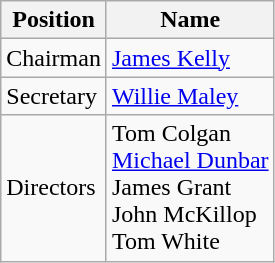<table class="wikitable">
<tr>
<th>Position</th>
<th>Name</th>
</tr>
<tr>
<td>Chairman</td>
<td><a href='#'>James Kelly</a></td>
</tr>
<tr>
<td>Secretary</td>
<td><a href='#'>Willie Maley</a></td>
</tr>
<tr>
<td>Directors</td>
<td>Tom Colgan<br><a href='#'>Michael Dunbar</a><br>James Grant<br>John McKillop<br>Tom White</td>
</tr>
</table>
